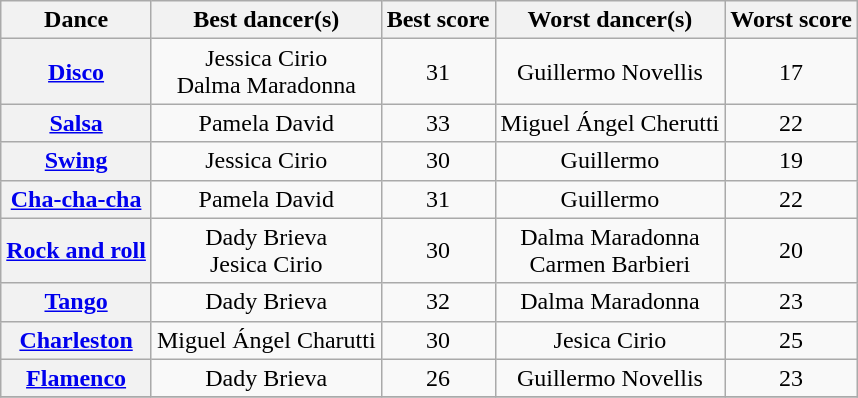<table class="wikitable sortable" style="text-align:center;">
<tr>
<th>Dance</th>
<th class="sortable">Best dancer(s)</th>
<th>Best score</th>
<th class="sortable">Worst dancer(s)</th>
<th>Worst score</th>
</tr>
<tr>
<th><a href='#'>Disco</a></th>
<td>Jessica Cirio<br>Dalma Maradonna</td>
<td>31</td>
<td>Guillermo Novellis</td>
<td>17</td>
</tr>
<tr>
<th><a href='#'>Salsa</a></th>
<td>Pamela David</td>
<td>33</td>
<td>Miguel Ángel Cherutti</td>
<td>22</td>
</tr>
<tr>
<th><a href='#'>Swing</a></th>
<td>Jessica Cirio</td>
<td>30</td>
<td>Guillermo</td>
<td>19</td>
</tr>
<tr>
<th><a href='#'>Cha-cha-cha</a></th>
<td>Pamela David</td>
<td>31</td>
<td>Guillermo</td>
<td>22</td>
</tr>
<tr>
<th><a href='#'>Rock and roll</a></th>
<td>Dady Brieva<br>Jesica Cirio</td>
<td>30</td>
<td>Dalma Maradonna<br>Carmen Barbieri</td>
<td>20</td>
</tr>
<tr>
<th><a href='#'>Tango</a></th>
<td>Dady Brieva</td>
<td>32</td>
<td>Dalma Maradonna</td>
<td>23</td>
</tr>
<tr>
<th><a href='#'>Charleston</a></th>
<td>Miguel Ángel Charutti</td>
<td>30</td>
<td>Jesica Cirio</td>
<td>25</td>
</tr>
<tr>
<th><a href='#'>Flamenco</a></th>
<td>Dady Brieva</td>
<td>26</td>
<td>Guillermo Novellis</td>
<td>23</td>
</tr>
<tr>
</tr>
</table>
